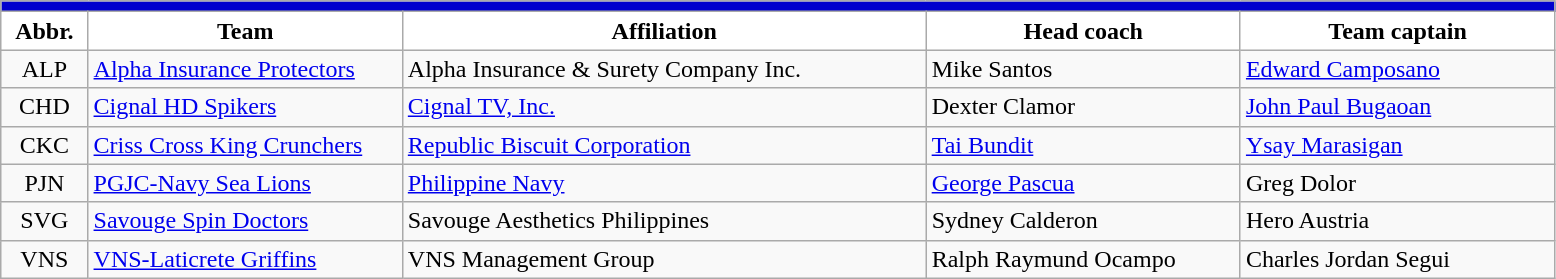<table class="wikitable" style="font-size:100%">
<tr>
<th style=background:#0000CD colspan="5"><span></span></th>
</tr>
<tr>
<th style="background:white; width:5%">Abbr.</th>
<th style="background:white; width:18%">Team</th>
<th style="background:white; width:30%">Affiliation</th>
<th style="background:white; width:18%">Head coach</th>
<th style="background:white; width:18%">Team captain</th>
</tr>
<tr>
<td style="text-align:center">ALP</td>
<td><a href='#'>Alpha Insurance Protectors</a></td>
<td>Alpha Insurance & Surety Company Inc.</td>
<td> Mike Santos</td>
<td><a href='#'>Edward Camposano</a></td>
</tr>
<tr>
<td style="text-align:center">CHD</td>
<td><a href='#'>Cignal HD Spikers</a></td>
<td><a href='#'>Cignal TV, Inc.</a></td>
<td> Dexter Clamor</td>
<td><a href='#'>John Paul Bugaoan</a></td>
</tr>
<tr>
<td style="text-align:center">CKC</td>
<td><a href='#'>Criss Cross King Crunchers</a></td>
<td><a href='#'>Republic Biscuit Corporation</a></td>
<td> <a href='#'>Tai Bundit</a></td>
<td><a href='#'>Ysay Marasigan</a></td>
</tr>
<tr>
<td style="text-align:center">PJN</td>
<td><a href='#'>PGJC-Navy Sea Lions</a></td>
<td><a href='#'>Philippine Navy</a></td>
<td> <a href='#'>George Pascua</a></td>
<td>Greg Dolor</td>
</tr>
<tr>
<td style="text-align:center">SVG</td>
<td><a href='#'>Savouge Spin Doctors</a></td>
<td>Savouge Aesthetics Philippines</td>
<td> Sydney Calderon</td>
<td>Hero Austria</td>
</tr>
<tr>
<td style="text-align:center">VNS</td>
<td><a href='#'>VNS-Laticrete Griffins</a></td>
<td>VNS Management Group</td>
<td> Ralph Raymund Ocampo</td>
<td>Charles Jordan Segui</td>
</tr>
</table>
